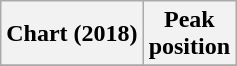<table class="wikitable sortable plainrowheaders" style="text-align:center">
<tr>
<th scope="col">Chart (2018)</th>
<th scope="col">Peak<br>position</th>
</tr>
<tr>
</tr>
</table>
